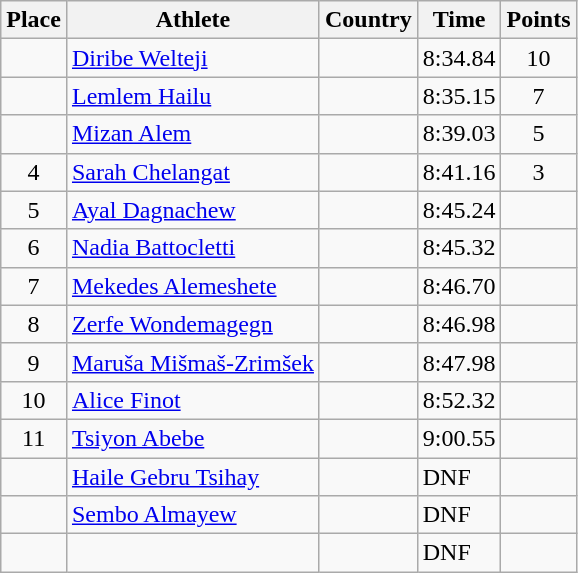<table class="wikitable">
<tr>
<th>Place</th>
<th>Athlete</th>
<th>Country</th>
<th>Time</th>
<th>Points</th>
</tr>
<tr>
<td align=center></td>
<td><a href='#'>Diribe Welteji</a></td>
<td></td>
<td>8:34.84</td>
<td align=center>10</td>
</tr>
<tr>
<td align=center></td>
<td><a href='#'>Lemlem Hailu</a></td>
<td></td>
<td>8:35.15</td>
<td align=center>7</td>
</tr>
<tr>
<td align=center></td>
<td><a href='#'>Mizan Alem</a></td>
<td></td>
<td>8:39.03</td>
<td align=center>5</td>
</tr>
<tr>
<td align=center>4</td>
<td><a href='#'>Sarah Chelangat</a></td>
<td></td>
<td>8:41.16</td>
<td align=center>3</td>
</tr>
<tr>
<td align=center>5</td>
<td><a href='#'>Ayal Dagnachew</a></td>
<td></td>
<td>8:45.24</td>
<td align=center></td>
</tr>
<tr>
<td align=center>6</td>
<td><a href='#'>Nadia Battocletti</a></td>
<td></td>
<td>8:45.32</td>
<td align=center></td>
</tr>
<tr>
<td align=center>7</td>
<td><a href='#'>Mekedes Alemeshete</a></td>
<td></td>
<td>8:46.70</td>
<td align=center></td>
</tr>
<tr>
<td align=center>8</td>
<td><a href='#'>Zerfe Wondemagegn</a></td>
<td></td>
<td>8:46.98</td>
<td align=center></td>
</tr>
<tr>
<td align=center>9</td>
<td><a href='#'>Maruša Mišmaš-Zrimšek</a></td>
<td></td>
<td>8:47.98</td>
<td align=center></td>
</tr>
<tr>
<td align=center>10</td>
<td><a href='#'>Alice Finot</a></td>
<td></td>
<td>8:52.32</td>
<td align=center></td>
</tr>
<tr>
<td align=center>11</td>
<td><a href='#'>Tsiyon Abebe</a></td>
<td></td>
<td>9:00.55</td>
<td align=center></td>
</tr>
<tr>
<td align=center></td>
<td><a href='#'>Haile Gebru Tsihay</a></td>
<td></td>
<td>DNF</td>
<td align=center></td>
</tr>
<tr>
<td align=center></td>
<td><a href='#'>Sembo Almayew</a></td>
<td></td>
<td>DNF</td>
<td align=center></td>
</tr>
<tr>
<td align=center></td>
<td></td>
<td></td>
<td>DNF</td>
<td align=center></td>
</tr>
</table>
